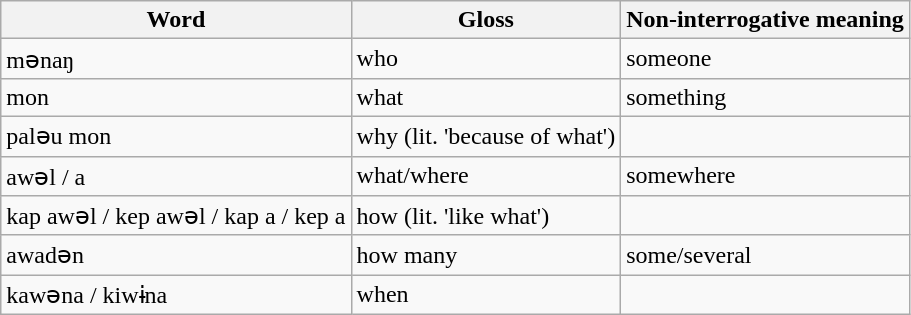<table class="wikitable">
<tr>
<th>Word</th>
<th>Gloss</th>
<th>Non-interrogative meaning</th>
</tr>
<tr>
<td>mənaŋ</td>
<td>who</td>
<td>someone</td>
</tr>
<tr>
<td>mon</td>
<td>what</td>
<td>something</td>
</tr>
<tr>
<td>paləu mon</td>
<td>why (lit. 'because of what')</td>
<td></td>
</tr>
<tr>
<td>awəl / a</td>
<td>what/where</td>
<td>somewhere</td>
</tr>
<tr>
<td>kap awəl / kep awəl / kap a / kep a</td>
<td>how (lit. 'like what')</td>
<td></td>
</tr>
<tr>
<td>awadən</td>
<td>how many</td>
<td>some/several</td>
</tr>
<tr>
<td>kawəna / kiwɨna</td>
<td>when</td>
<td></td>
</tr>
</table>
